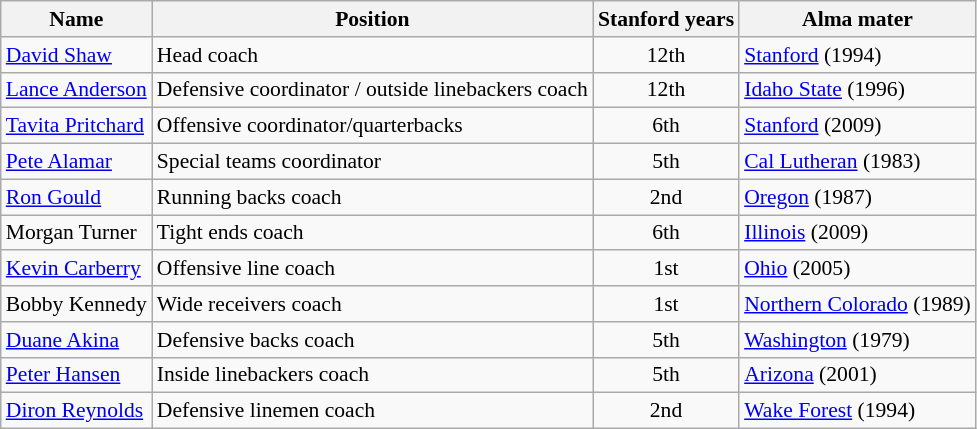<table class="wikitable" border="1" style="font-size:90%;">
<tr>
<th>Name</th>
<th>Position</th>
<th>Stanford years</th>
<th>Alma mater</th>
</tr>
<tr>
<td><a href='#'>David Shaw</a></td>
<td>Head coach</td>
<td align=center>12th</td>
<td><a href='#'>Stanford</a> (1994)</td>
</tr>
<tr>
<td><a href='#'>Lance Anderson</a></td>
<td>Defensive coordinator / outside linebackers coach</td>
<td align=center>12th</td>
<td><a href='#'>Idaho State</a> (1996)</td>
</tr>
<tr>
<td><a href='#'>Tavita Pritchard</a></td>
<td>Offensive coordinator/quarterbacks</td>
<td align=center>6th</td>
<td><a href='#'>Stanford</a> (2009)</td>
</tr>
<tr>
<td><a href='#'>Pete Alamar</a></td>
<td>Special teams coordinator</td>
<td align=center>5th</td>
<td><a href='#'>Cal Lutheran</a> (1983)</td>
</tr>
<tr>
<td><a href='#'>Ron Gould</a></td>
<td>Running backs coach</td>
<td align=center>2nd</td>
<td><a href='#'>Oregon</a> (1987)</td>
</tr>
<tr>
<td>Morgan Turner</td>
<td>Tight ends coach</td>
<td align=center>6th</td>
<td><a href='#'>Illinois</a> (2009)</td>
</tr>
<tr>
<td><a href='#'>Kevin Carberry</a></td>
<td>Offensive line coach</td>
<td align=center>1st</td>
<td><a href='#'>Ohio</a> (2005)</td>
</tr>
<tr>
<td>Bobby Kennedy</td>
<td>Wide receivers coach</td>
<td align=center>1st</td>
<td><a href='#'>Northern Colorado</a> (1989)</td>
</tr>
<tr>
<td><a href='#'>Duane Akina</a></td>
<td>Defensive backs coach</td>
<td align=center>5th</td>
<td><a href='#'>Washington</a> (1979)</td>
</tr>
<tr>
<td><a href='#'>Peter Hansen</a></td>
<td>Inside linebackers coach</td>
<td align=center>5th</td>
<td><a href='#'>Arizona</a> (2001)</td>
</tr>
<tr>
<td><a href='#'>Diron Reynolds</a></td>
<td>Defensive linemen coach</td>
<td align=center>2nd</td>
<td><a href='#'>Wake Forest</a> (1994)</td>
</tr>
</table>
